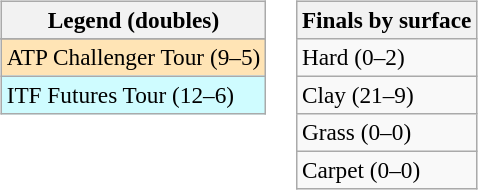<table>
<tr valign=top>
<td><br><table class=wikitable style=font-size:97%>
<tr>
<th>Legend (doubles)</th>
</tr>
<tr bgcolor=e5d1cb>
</tr>
<tr bgcolor=moccasin>
<td>ATP Challenger Tour (9–5)</td>
</tr>
<tr bgcolor=cffcff>
<td>ITF Futures Tour (12–6)</td>
</tr>
</table>
</td>
<td><br><table class=wikitable style=font-size:97%>
<tr>
<th>Finals by surface</th>
</tr>
<tr>
<td>Hard (0–2)</td>
</tr>
<tr>
<td>Clay (21–9)</td>
</tr>
<tr>
<td>Grass (0–0)</td>
</tr>
<tr>
<td>Carpet (0–0)</td>
</tr>
</table>
</td>
</tr>
</table>
